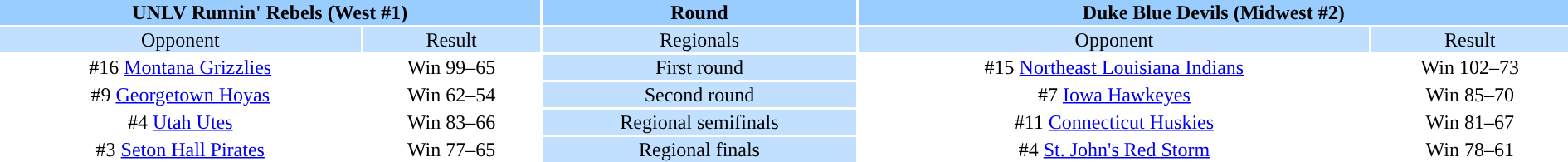<table style="width:100%;text-align:center">
<tr style="vertical-align:top;background:#9cf">
<th colspan=2>UNLV Runnin' Rebels (West #1)</th>
<th>Round</th>
<th colspan=2>Duke Blue Devils (Midwest #2)</th>
</tr>
<tr style="vertical-align:top;background:#c1e0ff">
<td>Opponent</td>
<td>Result</td>
<td>Regionals</td>
<td>Opponent</td>
<td>Result</td>
</tr>
<tr>
<td>#16 <a href='#'>Montana Grizzlies</a></td>
<td>Win 99–65</td>
<td style="background:#c1e0ff">First round</td>
<td>#15 <a href='#'>Northeast Louisiana Indians</a></td>
<td>Win 102–73</td>
</tr>
<tr>
<td>#9 <a href='#'>Georgetown Hoyas</a></td>
<td>Win 62–54</td>
<td style="background:#c1e0ff">Second round</td>
<td>#7 <a href='#'>Iowa Hawkeyes</a></td>
<td>Win 85–70</td>
</tr>
<tr>
<td>#4 <a href='#'>Utah Utes</a></td>
<td>Win 83–66</td>
<td style="background:#c1e0ff">Regional semifinals</td>
<td>#11 <a href='#'>Connecticut Huskies</a></td>
<td>Win 81–67</td>
</tr>
<tr>
<td>#3 <a href='#'>Seton Hall Pirates</a></td>
<td>Win 77–65</td>
<td style="background:#c1e0ff">Regional finals</td>
<td>#4 <a href='#'>St. John's Red Storm</a></td>
<td>Win 78–61</td>
</tr>
</table>
